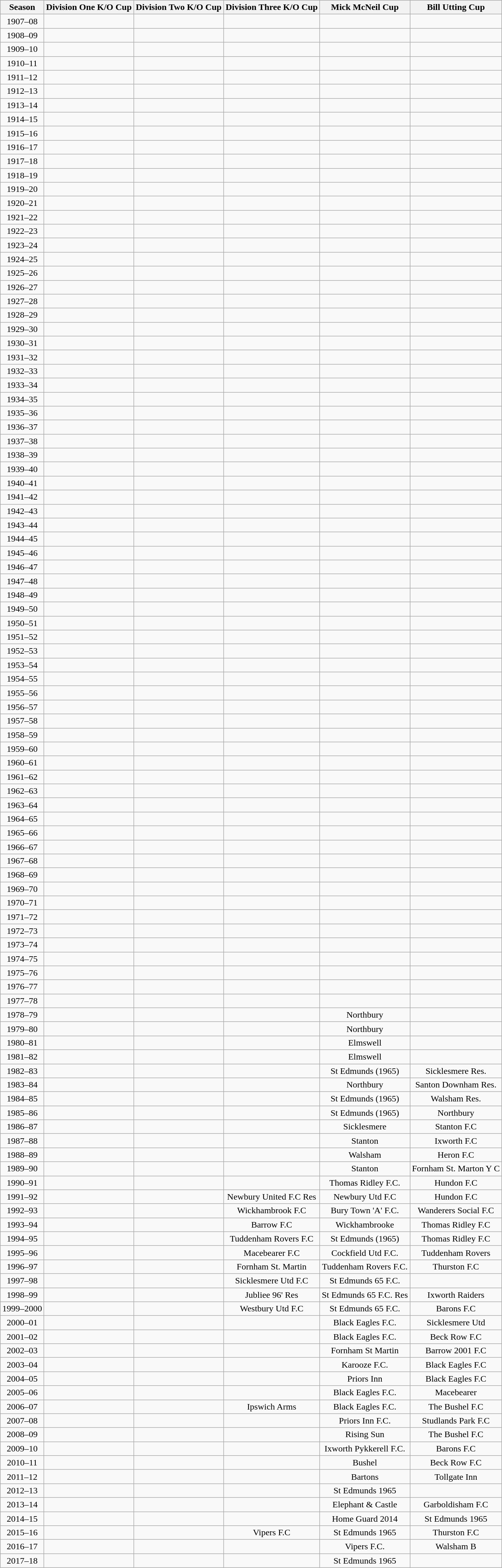<table class=wikitable style=text-align:center>
<tr>
<th>Season</th>
<th>Division One K/O Cup</th>
<th>Division Two K/O Cup</th>
<th>Division Three K/O Cup</th>
<th>Mick McNeil Cup</th>
<th>Bill Utting Cup</th>
</tr>
<tr>
<td>1907–08</td>
<td></td>
<td></td>
<td></td>
<td></td>
<td></td>
</tr>
<tr>
<td>1908–09</td>
<td></td>
<td></td>
<td></td>
<td></td>
<td></td>
</tr>
<tr>
<td>1909–10</td>
<td></td>
<td></td>
<td></td>
<td></td>
<td></td>
</tr>
<tr>
<td>1910–11</td>
<td></td>
<td></td>
<td></td>
<td></td>
<td></td>
</tr>
<tr>
<td>1911–12</td>
<td></td>
<td></td>
<td></td>
<td></td>
<td></td>
</tr>
<tr>
<td>1912–13</td>
<td></td>
<td></td>
<td></td>
<td></td>
<td></td>
</tr>
<tr>
<td>1913–14</td>
<td></td>
<td></td>
<td></td>
<td></td>
<td></td>
</tr>
<tr>
<td>1914–15</td>
<td></td>
<td></td>
<td></td>
<td></td>
<td></td>
</tr>
<tr>
<td>1915–16</td>
<td></td>
<td></td>
<td></td>
<td></td>
<td></td>
</tr>
<tr>
<td>1916–17</td>
<td></td>
<td></td>
<td></td>
<td></td>
<td></td>
</tr>
<tr>
<td>1917–18</td>
<td></td>
<td></td>
<td></td>
<td></td>
<td></td>
</tr>
<tr>
<td>1918–19</td>
<td></td>
<td></td>
<td></td>
<td></td>
<td></td>
</tr>
<tr>
<td>1919–20</td>
<td></td>
<td></td>
<td></td>
<td></td>
<td></td>
</tr>
<tr>
<td>1920–21</td>
<td></td>
<td></td>
<td></td>
<td></td>
<td></td>
</tr>
<tr>
<td>1921–22</td>
<td></td>
<td></td>
<td></td>
<td></td>
<td></td>
</tr>
<tr>
<td>1922–23</td>
<td></td>
<td></td>
<td></td>
<td></td>
<td></td>
</tr>
<tr>
<td>1923–24</td>
<td></td>
<td></td>
<td></td>
<td></td>
<td></td>
</tr>
<tr>
<td>1924–25</td>
<td></td>
<td></td>
<td></td>
<td></td>
<td></td>
</tr>
<tr>
<td>1925–26</td>
<td></td>
<td></td>
<td></td>
<td></td>
<td></td>
</tr>
<tr>
<td>1926–27</td>
<td></td>
<td></td>
<td></td>
<td></td>
<td></td>
</tr>
<tr>
<td>1927–28</td>
<td></td>
<td></td>
<td></td>
<td></td>
<td></td>
</tr>
<tr>
<td>1928–29</td>
<td></td>
<td></td>
<td></td>
<td></td>
<td></td>
</tr>
<tr>
<td>1929–30</td>
<td></td>
<td></td>
<td></td>
<td></td>
<td></td>
</tr>
<tr>
<td>1930–31</td>
<td></td>
<td></td>
<td></td>
<td></td>
<td></td>
</tr>
<tr>
<td>1931–32</td>
<td></td>
<td></td>
<td></td>
<td></td>
<td></td>
</tr>
<tr>
<td>1932–33</td>
<td></td>
<td></td>
<td></td>
<td></td>
<td></td>
</tr>
<tr>
<td>1933–34</td>
<td></td>
<td></td>
<td></td>
<td></td>
<td></td>
</tr>
<tr>
<td>1934–35</td>
<td></td>
<td></td>
<td></td>
<td></td>
<td></td>
</tr>
<tr>
<td>1935–36</td>
<td></td>
<td></td>
<td></td>
<td></td>
<td></td>
</tr>
<tr>
<td>1936–37</td>
<td></td>
<td></td>
<td></td>
<td></td>
<td></td>
</tr>
<tr>
<td>1937–38</td>
<td></td>
<td></td>
<td></td>
<td></td>
<td></td>
</tr>
<tr>
<td>1938–39</td>
<td></td>
<td></td>
<td></td>
<td></td>
<td></td>
</tr>
<tr>
<td>1939–40</td>
<td></td>
<td></td>
<td></td>
<td></td>
<td></td>
</tr>
<tr>
<td>1940–41</td>
<td></td>
<td></td>
<td></td>
<td></td>
<td></td>
</tr>
<tr>
<td>1941–42</td>
<td></td>
<td></td>
<td></td>
<td></td>
<td></td>
</tr>
<tr>
<td>1942–43</td>
<td></td>
<td></td>
<td></td>
<td></td>
<td></td>
</tr>
<tr>
<td>1943–44</td>
<td></td>
<td></td>
<td></td>
<td></td>
<td></td>
</tr>
<tr>
<td>1944–45</td>
<td></td>
<td></td>
<td></td>
<td></td>
<td></td>
</tr>
<tr>
<td>1945–46</td>
<td></td>
<td></td>
<td></td>
<td></td>
<td></td>
</tr>
<tr>
<td>1946–47</td>
<td></td>
<td></td>
<td></td>
<td></td>
<td></td>
</tr>
<tr>
<td>1947–48</td>
<td></td>
<td></td>
<td></td>
<td></td>
<td></td>
</tr>
<tr>
<td>1948–49</td>
<td></td>
<td></td>
<td></td>
<td></td>
<td></td>
</tr>
<tr>
<td>1949–50</td>
<td></td>
<td></td>
<td></td>
<td></td>
<td></td>
</tr>
<tr>
<td>1950–51</td>
<td></td>
<td></td>
<td></td>
<td></td>
<td></td>
</tr>
<tr>
<td>1951–52</td>
<td></td>
<td></td>
<td></td>
<td></td>
<td></td>
</tr>
<tr>
<td>1952–53</td>
<td></td>
<td></td>
<td></td>
<td></td>
<td></td>
</tr>
<tr>
<td>1953–54</td>
<td></td>
<td></td>
<td></td>
<td></td>
<td></td>
</tr>
<tr>
<td>1954–55</td>
<td></td>
<td></td>
<td></td>
<td></td>
<td></td>
</tr>
<tr>
<td>1955–56</td>
<td></td>
<td></td>
<td></td>
<td></td>
<td></td>
</tr>
<tr>
<td>1956–57</td>
<td></td>
<td></td>
<td></td>
<td></td>
<td></td>
</tr>
<tr>
<td>1957–58</td>
<td></td>
<td></td>
<td></td>
<td></td>
<td></td>
</tr>
<tr>
<td>1958–59</td>
<td></td>
<td></td>
<td></td>
<td></td>
<td></td>
</tr>
<tr>
<td>1959–60</td>
<td></td>
<td></td>
<td></td>
<td></td>
<td></td>
</tr>
<tr>
<td>1960–61</td>
<td></td>
<td></td>
<td></td>
<td></td>
<td></td>
</tr>
<tr>
<td>1961–62</td>
<td></td>
<td></td>
<td></td>
<td></td>
<td></td>
</tr>
<tr>
<td>1962–63</td>
<td></td>
<td></td>
<td></td>
<td></td>
<td></td>
</tr>
<tr>
<td>1963–64</td>
<td></td>
<td></td>
<td></td>
<td></td>
<td></td>
</tr>
<tr>
<td>1964–65</td>
<td></td>
<td></td>
<td></td>
<td></td>
<td></td>
</tr>
<tr>
<td>1965–66</td>
<td></td>
<td></td>
<td></td>
<td></td>
<td></td>
</tr>
<tr>
<td>1966–67</td>
<td></td>
<td></td>
<td></td>
<td></td>
<td></td>
</tr>
<tr>
<td>1967–68</td>
<td></td>
<td></td>
<td></td>
<td></td>
<td></td>
</tr>
<tr>
<td>1968–69</td>
<td></td>
<td></td>
<td></td>
<td></td>
<td></td>
</tr>
<tr>
<td>1969–70</td>
<td></td>
<td></td>
<td></td>
<td></td>
<td></td>
</tr>
<tr>
<td>1970–71</td>
<td></td>
<td></td>
<td></td>
<td></td>
<td></td>
</tr>
<tr>
<td>1971–72</td>
<td></td>
<td></td>
<td></td>
<td></td>
<td></td>
</tr>
<tr>
<td>1972–73</td>
<td></td>
<td></td>
<td></td>
<td></td>
<td></td>
</tr>
<tr>
<td>1973–74</td>
<td></td>
<td></td>
<td></td>
<td></td>
<td></td>
</tr>
<tr>
<td>1974–75</td>
<td></td>
<td></td>
<td></td>
<td></td>
<td></td>
</tr>
<tr>
<td>1975–76</td>
<td></td>
<td></td>
<td></td>
<td></td>
<td></td>
</tr>
<tr>
<td>1976–77</td>
<td></td>
<td></td>
<td></td>
<td></td>
<td></td>
</tr>
<tr>
<td>1977–78</td>
<td></td>
<td></td>
<td></td>
<td></td>
<td></td>
</tr>
<tr>
<td>1978–79</td>
<td></td>
<td></td>
<td></td>
<td>Northbury</td>
<td></td>
</tr>
<tr>
<td>1979–80</td>
<td></td>
<td></td>
<td></td>
<td>Northbury</td>
<td></td>
</tr>
<tr>
<td>1980–81</td>
<td></td>
<td></td>
<td></td>
<td>Elmswell</td>
<td></td>
</tr>
<tr>
<td>1981–82</td>
<td></td>
<td></td>
<td></td>
<td>Elmswell</td>
<td></td>
</tr>
<tr>
<td>1982–83</td>
<td></td>
<td></td>
<td></td>
<td>St Edmunds (1965)</td>
<td>Sicklesmere Res.</td>
</tr>
<tr>
<td>1983–84</td>
<td></td>
<td></td>
<td></td>
<td>Northbury</td>
<td>Santon Downham Res.</td>
</tr>
<tr>
<td>1984–85</td>
<td></td>
<td></td>
<td></td>
<td>St Edmunds (1965)</td>
<td>Walsham Res.</td>
</tr>
<tr>
<td>1985–86</td>
<td></td>
<td></td>
<td></td>
<td>St Edmunds (1965)</td>
<td>Northbury</td>
</tr>
<tr>
<td>1986–87</td>
<td></td>
<td></td>
<td></td>
<td>Sicklesmere</td>
<td>Stanton F.C</td>
</tr>
<tr>
<td>1987–88</td>
<td></td>
<td></td>
<td></td>
<td>Stanton</td>
<td>Ixworth F.C</td>
</tr>
<tr>
<td>1988–89</td>
<td></td>
<td></td>
<td></td>
<td>Walsham</td>
<td>Heron F.C</td>
</tr>
<tr>
<td>1989–90</td>
<td></td>
<td></td>
<td></td>
<td>Stanton</td>
<td>Fornham St. Marton Y C</td>
</tr>
<tr>
<td>1990–91</td>
<td></td>
<td></td>
<td></td>
<td>Thomas Ridley F.C.</td>
<td>Hundon F.C</td>
</tr>
<tr>
<td>1991–92</td>
<td></td>
<td></td>
<td>Newbury United F.C  Res</td>
<td>Newbury Utd F.C</td>
<td>Hundon F.C</td>
</tr>
<tr>
<td>1992–93</td>
<td></td>
<td></td>
<td>Wickhambrook F.C</td>
<td>Bury Town 'A' F.C.</td>
<td>Wanderers Social F.C</td>
</tr>
<tr>
<td>1993–94</td>
<td></td>
<td></td>
<td>Barrow F.C</td>
<td>Wickhambrooke</td>
<td>Thomas Ridley F.C</td>
</tr>
<tr>
<td>1994–95</td>
<td></td>
<td></td>
<td>Tuddenham Rovers F.C</td>
<td>St Edmunds (1965)</td>
<td>Thomas Ridley F.C</td>
</tr>
<tr>
<td>1995–96</td>
<td></td>
<td></td>
<td>Macebearer F.C</td>
<td>Cockfield Utd F.C.</td>
<td>Tuddenham Rovers</td>
</tr>
<tr>
<td>1996–97</td>
<td></td>
<td></td>
<td>Fornham St. Martin</td>
<td>Tuddenham Rovers F.C.</td>
<td>Thurston F.C</td>
</tr>
<tr>
<td>1997–98</td>
<td></td>
<td></td>
<td>Sicklesmere Utd F.C</td>
<td>St Edmunds 65 F.C.</td>
<td></td>
</tr>
<tr>
<td>1998–99</td>
<td></td>
<td></td>
<td>Jubliee 96' Res</td>
<td>St Edmunds 65 F.C. Res</td>
<td>Ixworth Raiders</td>
</tr>
<tr>
<td>1999–2000</td>
<td></td>
<td></td>
<td>Westbury   Utd F.C</td>
<td>St Edmunds 65 F.C.</td>
<td>Barons F.C</td>
</tr>
<tr>
<td>2000–01</td>
<td></td>
<td></td>
<td></td>
<td>Black Eagles F.C.</td>
<td>Sicklesmere Utd</td>
</tr>
<tr>
<td>2001–02</td>
<td></td>
<td></td>
<td></td>
<td>Black Eagles F.C.</td>
<td>Beck Row F.C</td>
</tr>
<tr>
<td>2002–03</td>
<td></td>
<td></td>
<td></td>
<td>Fornham St Martin</td>
<td>Barrow 2001 F.C</td>
</tr>
<tr>
<td>2003–04</td>
<td></td>
<td></td>
<td></td>
<td>Karooze F.C.</td>
<td>Black Eagles F.C</td>
</tr>
<tr>
<td>2004–05</td>
<td></td>
<td></td>
<td></td>
<td>Priors Inn</td>
<td>Black Eagles F.C</td>
</tr>
<tr>
<td>2005–06</td>
<td></td>
<td></td>
<td></td>
<td>Black Eagles F.C.</td>
<td>Macebearer</td>
</tr>
<tr>
<td>2006–07</td>
<td></td>
<td></td>
<td>Ipswich Arms</td>
<td>Black Eagles F.C.</td>
<td>The Bushel F.C</td>
</tr>
<tr>
<td>2007–08</td>
<td></td>
<td></td>
<td></td>
<td>Priors Inn F.C.</td>
<td>Studlands Park F.C</td>
</tr>
<tr>
<td>2008–09</td>
<td></td>
<td></td>
<td></td>
<td>Rising Sun</td>
<td>The Bushel F.C</td>
</tr>
<tr>
<td>2009–10</td>
<td></td>
<td></td>
<td></td>
<td>Ixworth Pykkerell F.C.</td>
<td>Barons F.C</td>
</tr>
<tr>
<td>2010–11</td>
<td></td>
<td></td>
<td></td>
<td>Bushel</td>
<td>Beck Row F.C</td>
</tr>
<tr>
<td>2011–12</td>
<td></td>
<td></td>
<td></td>
<td>Bartons</td>
<td>Tollgate Inn</td>
</tr>
<tr>
<td>2012–13</td>
<td></td>
<td></td>
<td></td>
<td>St Edmunds 1965</td>
<td></td>
</tr>
<tr>
<td>2013–14</td>
<td></td>
<td></td>
<td></td>
<td>Elephant & Castle</td>
<td>Garboldisham F.C</td>
</tr>
<tr>
<td>2014–15</td>
<td></td>
<td></td>
<td></td>
<td>Home Guard 2014</td>
<td>St Edmunds 1965</td>
</tr>
<tr>
<td>2015–16</td>
<td></td>
<td></td>
<td>Vipers F.C</td>
<td>St Edmunds 1965</td>
<td>Thurston F.C</td>
</tr>
<tr>
<td>2016–17</td>
<td></td>
<td></td>
<td></td>
<td>Vipers F.C.</td>
<td>Walsham B</td>
</tr>
<tr>
<td>2017–18</td>
<td></td>
<td></td>
<td></td>
<td>St Edmunds 1965</td>
<td></td>
</tr>
</table>
